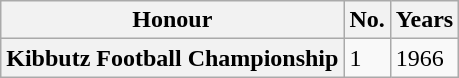<table class="wikitable plainrowheaders">
<tr>
<th scope=col>Honour</th>
<th scope=col>No.</th>
<th scope=col>Years</th>
</tr>
<tr>
<th scope=row>Kibbutz Football Championship</th>
<td>1</td>
<td>1966</td>
</tr>
</table>
